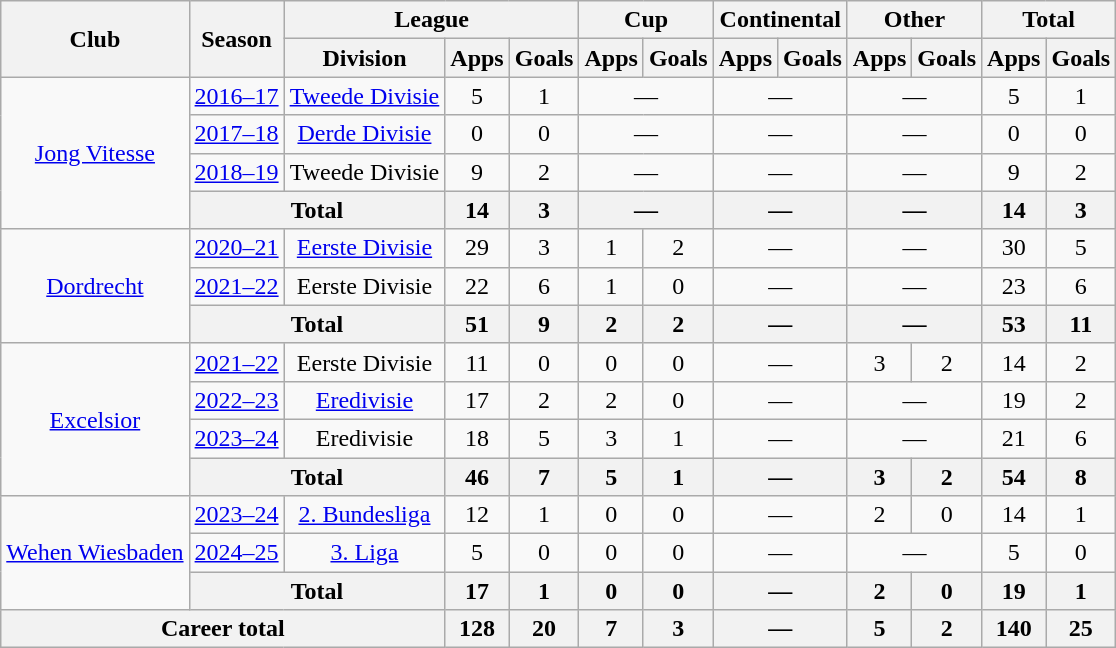<table class="wikitable" style="text-align: center">
<tr>
<th rowspan="2">Club</th>
<th rowspan="2">Season</th>
<th colspan="3">League</th>
<th colspan="2">Cup</th>
<th colspan="2">Continental</th>
<th colspan="2">Other</th>
<th colspan="2">Total</th>
</tr>
<tr>
<th>Division</th>
<th>Apps</th>
<th>Goals</th>
<th>Apps</th>
<th>Goals</th>
<th>Apps</th>
<th>Goals</th>
<th>Apps</th>
<th>Goals</th>
<th>Apps</th>
<th>Goals</th>
</tr>
<tr>
<td rowspan="4"><a href='#'>Jong Vitesse</a></td>
<td><a href='#'>2016–17</a></td>
<td><a href='#'>Tweede Divisie</a></td>
<td>5</td>
<td>1</td>
<td colspan="2">—</td>
<td colspan="2">—</td>
<td colspan="2">—</td>
<td>5</td>
<td>1</td>
</tr>
<tr>
<td><a href='#'>2017–18</a></td>
<td><a href='#'>Derde Divisie</a></td>
<td>0</td>
<td>0</td>
<td colspan="2">—</td>
<td colspan="2">—</td>
<td colspan="2">—</td>
<td>0</td>
<td>0</td>
</tr>
<tr>
<td><a href='#'>2018–19</a></td>
<td>Tweede Divisie</td>
<td>9</td>
<td>2</td>
<td colspan="2">—</td>
<td colspan="2">—</td>
<td colspan="2">—</td>
<td>9</td>
<td>2</td>
</tr>
<tr>
<th colspan="2">Total</th>
<th>14</th>
<th>3</th>
<th colspan="2">—</th>
<th colspan="2">—</th>
<th colspan="2">—</th>
<th>14</th>
<th>3</th>
</tr>
<tr>
<td rowspan="3"><a href='#'>Dordrecht</a></td>
<td><a href='#'>2020–21</a></td>
<td><a href='#'>Eerste Divisie</a></td>
<td>29</td>
<td>3</td>
<td>1</td>
<td>2</td>
<td colspan="2">—</td>
<td colspan="2">—</td>
<td>30</td>
<td>5</td>
</tr>
<tr>
<td><a href='#'>2021–22</a></td>
<td>Eerste Divisie</td>
<td>22</td>
<td>6</td>
<td>1</td>
<td>0</td>
<td colspan="2">—</td>
<td colspan="2">—</td>
<td>23</td>
<td>6</td>
</tr>
<tr>
<th colspan="2">Total</th>
<th>51</th>
<th>9</th>
<th>2</th>
<th>2</th>
<th colspan="2">—</th>
<th colspan="2">—</th>
<th>53</th>
<th>11</th>
</tr>
<tr>
<td rowspan="4"><a href='#'>Excelsior</a></td>
<td><a href='#'>2021–22</a></td>
<td>Eerste Divisie</td>
<td>11</td>
<td>0</td>
<td>0</td>
<td>0</td>
<td colspan="2">—</td>
<td>3</td>
<td>2</td>
<td>14</td>
<td>2</td>
</tr>
<tr>
<td><a href='#'>2022–23</a></td>
<td><a href='#'>Eredivisie</a></td>
<td>17</td>
<td>2</td>
<td>2</td>
<td>0</td>
<td colspan="2">—</td>
<td colspan="2">—</td>
<td>19</td>
<td>2</td>
</tr>
<tr>
<td><a href='#'>2023–24</a></td>
<td>Eredivisie</td>
<td>18</td>
<td>5</td>
<td>3</td>
<td>1</td>
<td colspan="2">—</td>
<td colspan="2">—</td>
<td>21</td>
<td>6</td>
</tr>
<tr>
<th colspan="2">Total</th>
<th>46</th>
<th>7</th>
<th>5</th>
<th>1</th>
<th colspan="2">—</th>
<th>3</th>
<th>2</th>
<th>54</th>
<th>8</th>
</tr>
<tr>
<td rowspan="3"><a href='#'>Wehen Wiesbaden</a></td>
<td><a href='#'>2023–24</a></td>
<td><a href='#'>2. Bundesliga</a></td>
<td>12</td>
<td>1</td>
<td>0</td>
<td>0</td>
<td colspan="2">—</td>
<td>2</td>
<td>0</td>
<td>14</td>
<td>1</td>
</tr>
<tr>
<td><a href='#'>2024–25</a></td>
<td><a href='#'>3. Liga</a></td>
<td>5</td>
<td>0</td>
<td>0</td>
<td>0</td>
<td colspan="2">—</td>
<td colspan="2">—</td>
<td>5</td>
<td>0</td>
</tr>
<tr>
<th colspan="2">Total</th>
<th>17</th>
<th>1</th>
<th>0</th>
<th>0</th>
<th colspan="2">—</th>
<th>2</th>
<th>0</th>
<th>19</th>
<th>1</th>
</tr>
<tr>
<th colspan="3">Career total</th>
<th>128</th>
<th>20</th>
<th>7</th>
<th>3</th>
<th colspan="2">—</th>
<th>5</th>
<th>2</th>
<th>140</th>
<th>25</th>
</tr>
</table>
